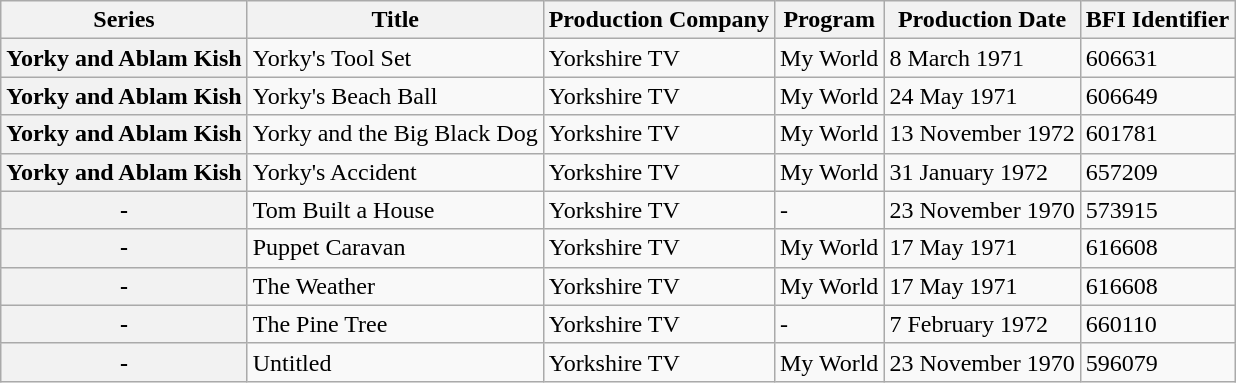<table class="wikitable mw-collapsible collapsible">
<tr>
<th>Series</th>
<th>Title</th>
<th>Production Company</th>
<th>Program</th>
<th>Production Date</th>
<th>BFI Identifier</th>
</tr>
<tr>
<th>Yorky and Ablam Kish</th>
<td>Yorky's Tool Set</td>
<td>Yorkshire TV</td>
<td>My World</td>
<td>8 March 1971</td>
<td>606631 </td>
</tr>
<tr>
<th>Yorky and Ablam Kish</th>
<td>Yorky's Beach Ball</td>
<td>Yorkshire TV</td>
<td>My World</td>
<td>24 May 1971</td>
<td>606649 </td>
</tr>
<tr>
<th>Yorky and Ablam Kish</th>
<td>Yorky and the Big Black Dog</td>
<td>Yorkshire TV</td>
<td>My World</td>
<td>13 November 1972</td>
<td>601781 </td>
</tr>
<tr>
<th>Yorky and Ablam Kish</th>
<td>Yorky's Accident</td>
<td>Yorkshire TV</td>
<td>My World</td>
<td>31 January 1972</td>
<td>657209 </td>
</tr>
<tr>
<th>-</th>
<td>Tom Built a House</td>
<td>Yorkshire TV</td>
<td>-</td>
<td>23 November 1970</td>
<td>573915 </td>
</tr>
<tr>
<th>-</th>
<td>Puppet Caravan</td>
<td>Yorkshire TV</td>
<td>My World</td>
<td>17 May 1971</td>
<td>616608 </td>
</tr>
<tr>
<th>-</th>
<td>The Weather</td>
<td>Yorkshire TV</td>
<td>My World</td>
<td>17 May 1971</td>
<td>616608 </td>
</tr>
<tr>
<th>-</th>
<td>The Pine Tree</td>
<td>Yorkshire TV</td>
<td>-</td>
<td>7 February 1972</td>
<td>660110 </td>
</tr>
<tr>
<th>-</th>
<td>Untitled</td>
<td>Yorkshire TV</td>
<td>My World</td>
<td>23 November 1970</td>
<td>596079 </td>
</tr>
</table>
